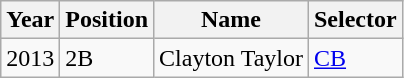<table class="wikitable">
<tr>
<th>Year</th>
<th>Position</th>
<th>Name</th>
<th>Selector</th>
</tr>
<tr>
<td>2013</td>
<td>2B</td>
<td>Clayton Taylor</td>
<td><a href='#'>CB</a></td>
</tr>
</table>
